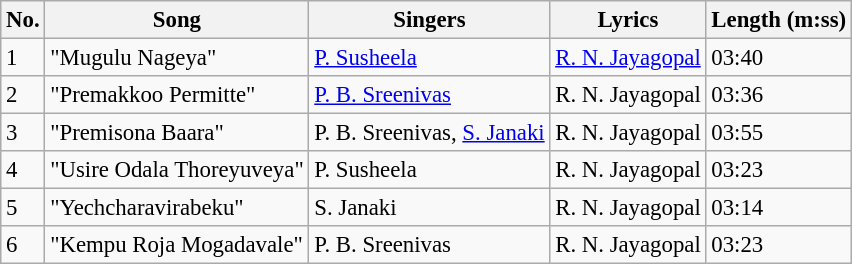<table class="wikitable" style="font-size:95%;">
<tr>
<th>No.</th>
<th>Song</th>
<th>Singers</th>
<th>Lyrics</th>
<th>Length (m:ss)</th>
</tr>
<tr>
<td>1</td>
<td>"Mugulu Nageya"</td>
<td><a href='#'>P. Susheela</a></td>
<td><a href='#'>R. N. Jayagopal</a></td>
<td>03:40</td>
</tr>
<tr>
<td>2</td>
<td>"Premakkoo Permitte"</td>
<td><a href='#'>P. B. Sreenivas</a></td>
<td>R. N. Jayagopal</td>
<td>03:36</td>
</tr>
<tr>
<td>3</td>
<td>"Premisona Baara"</td>
<td>P. B. Sreenivas, <a href='#'>S. Janaki</a></td>
<td>R. N. Jayagopal</td>
<td>03:55</td>
</tr>
<tr>
<td>4</td>
<td>"Usire Odala Thoreyuveya"</td>
<td>P. Susheela</td>
<td>R. N. Jayagopal</td>
<td>03:23</td>
</tr>
<tr>
<td>5</td>
<td>"Yechcharavirabeku"</td>
<td>S. Janaki</td>
<td>R. N. Jayagopal</td>
<td>03:14</td>
</tr>
<tr>
<td>6</td>
<td>"Kempu Roja Mogadavale"</td>
<td>P. B. Sreenivas</td>
<td>R. N. Jayagopal</td>
<td>03:23</td>
</tr>
</table>
